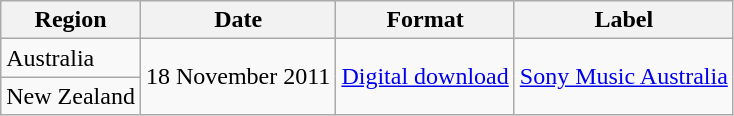<table class="wikitable">
<tr>
<th>Region</th>
<th>Date</th>
<th>Format</th>
<th>Label</th>
</tr>
<tr>
<td>Australia</td>
<td rowspan="2">18 November 2011</td>
<td rowspan="2"><a href='#'>Digital download</a></td>
<td rowspan="2"><a href='#'>Sony Music Australia</a></td>
</tr>
<tr>
<td>New Zealand</td>
</tr>
</table>
